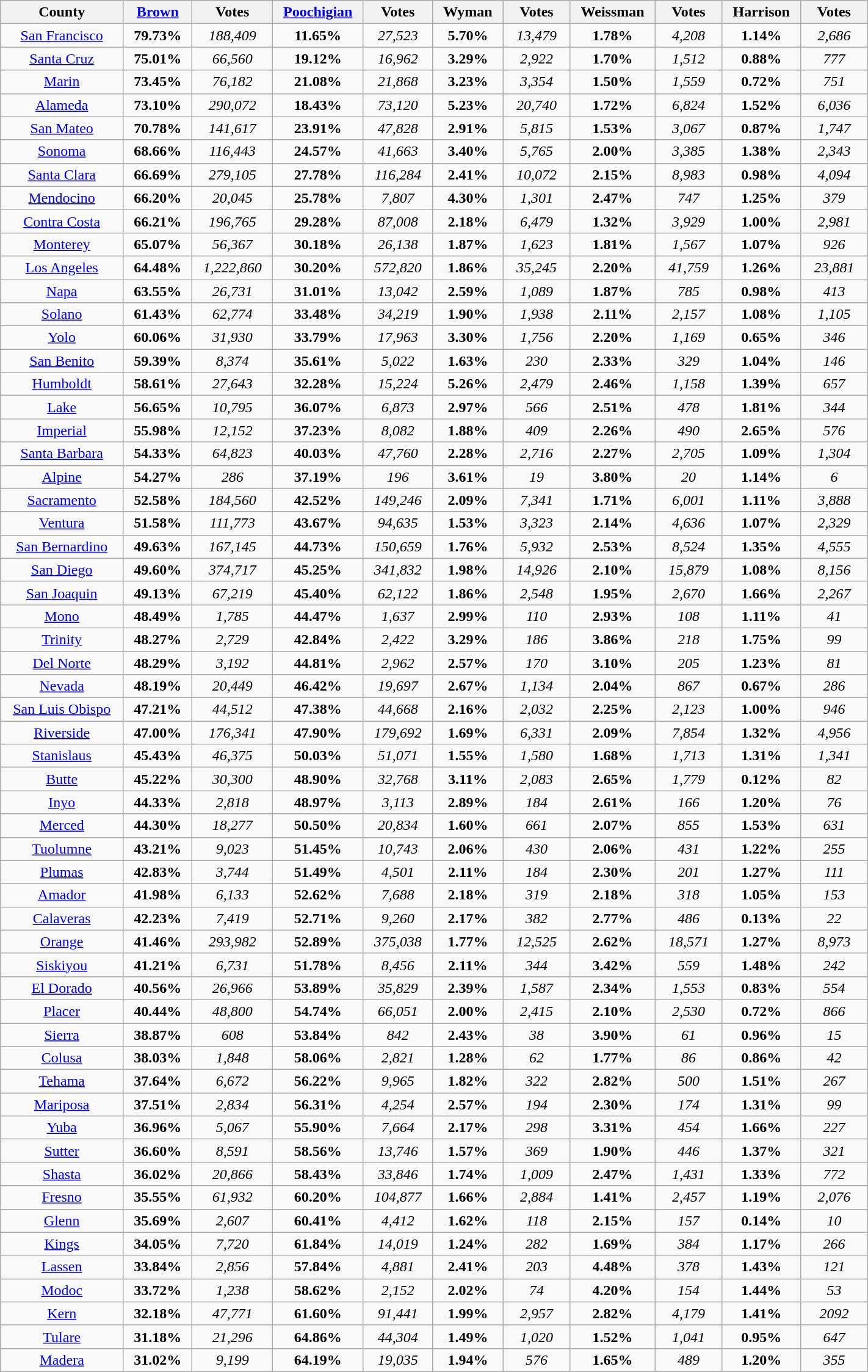<table width="75%" class="wikitable sortable">
<tr>
<th width="11%">County</th>
<th width="6%"><a href='#'>Brown</a></th>
<th width="6%">Votes</th>
<th width="6%"><a href='#'>Poochigian</a></th>
<th width="6%">Votes</th>
<th width="6%">Wyman</th>
<th width="6%">Votes</th>
<th width="6%">Weissman</th>
<th width="6%">Votes</th>
<th width="6%">Harrison</th>
<th width="6%">Votes</th>
</tr>
<tr>
<td align="center" ><a href='#'>San Francisco</a></td>
<td align="center"><strong>79.73%</strong></td>
<td align="center"><em>188,409</em></td>
<td align="center"><strong>11.65%</strong></td>
<td align="center"><em>27,523</em></td>
<td align="center"><strong>5.70%</strong></td>
<td align="center"><em>13,479</em></td>
<td align="center"><strong>1.78%</strong></td>
<td align="center"><em>4,208</em></td>
<td align="center"><strong>1.14%</strong></td>
<td align="center"><em>2,686</em></td>
</tr>
<tr>
<td align="center" ><a href='#'>Santa Cruz</a></td>
<td align="center"><strong>75.01%</strong></td>
<td align="center"><em>66,560</em></td>
<td align="center"><strong>19.12%</strong></td>
<td align="center"><em>16,962</em></td>
<td align="center"><strong>3.29%</strong></td>
<td align="center"><em>2,922</em></td>
<td align="center"><strong>1.70%</strong></td>
<td align="center"><em>1,512</em></td>
<td align="center"><strong>0.88%</strong></td>
<td align="center"><em>777</em></td>
</tr>
<tr>
<td align="center" ><a href='#'>Marin</a></td>
<td align="center"><strong>73.45%</strong></td>
<td align="center"><em>76,182</em></td>
<td align="center"><strong>21.08%</strong></td>
<td align="center"><em>21,868</em></td>
<td align="center"><strong>3.23%</strong></td>
<td align="center"><em>3,354</em></td>
<td align="center"><strong>1.50%</strong></td>
<td align="center"><em>1,559</em></td>
<td align="center"><strong>0.72%</strong></td>
<td align="center"><em>751</em></td>
</tr>
<tr>
<td align="center" ><a href='#'>Alameda</a></td>
<td align="center"><strong>73.10%</strong></td>
<td align="center"><em>290,072</em></td>
<td align="center"><strong>18.43%</strong></td>
<td align="center"><em>73,120</em></td>
<td align="center"><strong>5.23%</strong></td>
<td align="center"><em>20,740</em></td>
<td align="center"><strong>1.72%</strong></td>
<td align="center"><em>6,824</em></td>
<td align="center"><strong>1.52%</strong></td>
<td align="center"><em>6,036</em></td>
</tr>
<tr>
<td align="center" ><a href='#'>San Mateo</a></td>
<td align="center"><strong>70.78%</strong></td>
<td align="center"><em>141,617</em></td>
<td align="center"><strong>23.91%</strong></td>
<td align="center"><em>47,828</em></td>
<td align="center"><strong>2.91%</strong></td>
<td align="center"><em>5,815</em></td>
<td align="center"><strong>1.53%</strong></td>
<td align="center"><em>3,067</em></td>
<td align="center"><strong>0.87%</strong></td>
<td align="center"><em>1,747</em></td>
</tr>
<tr>
<td align="center" ><a href='#'>Sonoma</a></td>
<td align="center"><strong>68.66%</strong></td>
<td align="center"><em>116,443</em></td>
<td align="center"><strong>24.57%</strong></td>
<td align="center"><em>41,663</em></td>
<td align="center"><strong>3.40%</strong></td>
<td align="center"><em>5,765</em></td>
<td align="center"><strong>2.00%</strong></td>
<td align="center"><em>3,385</em></td>
<td align="center"><strong>1.38%</strong></td>
<td align="center"><em>2,343</em></td>
</tr>
<tr>
<td align="center" ><a href='#'>Santa Clara</a></td>
<td align="center"><strong>66.69%</strong></td>
<td align="center"><em>279,105</em></td>
<td align="center"><strong>27.78%</strong></td>
<td align="center"><em>116,284</em></td>
<td align="center"><strong>2.41%</strong></td>
<td align="center"><em>10,072</em></td>
<td align="center"><strong>2.15%</strong></td>
<td align="center"><em>8,983</em></td>
<td align="center"><strong>0.98%</strong></td>
<td align="center"><em>4,094</em></td>
</tr>
<tr>
<td align="center" ><a href='#'>Mendocino</a></td>
<td align="center"><strong>66.20%</strong></td>
<td align="center"><em>20,045</em></td>
<td align="center"><strong>25.78%</strong></td>
<td align="center"><em>7,807</em></td>
<td align="center"><strong>4.30%</strong></td>
<td align="center"><em>1,301</em></td>
<td align="center"><strong>2.47%</strong></td>
<td align="center"><em>747</em></td>
<td align="center"><strong>1.25%</strong></td>
<td align="center"><em>379</em></td>
</tr>
<tr>
<td align="center" ><a href='#'>Contra Costa</a></td>
<td align="center"><strong>66.21%</strong></td>
<td align="center"><em>196,765</em></td>
<td align="center"><strong>29.28%</strong></td>
<td align="center"><em>87,008</em></td>
<td align="center"><strong>2.18%</strong></td>
<td align="center"><em>6,479</em></td>
<td align="center"><strong>1.32%</strong></td>
<td align="center"><em>3,929</em></td>
<td align="center"><strong>1.00%</strong></td>
<td align="center"><em>2,981</em></td>
</tr>
<tr>
<td align="center" ><a href='#'>Monterey</a></td>
<td align="center"><strong>65.07%</strong></td>
<td align="center"><em>56,367</em></td>
<td align="center"><strong>30.18%</strong></td>
<td align="center"><em>26,138</em></td>
<td align="center"><strong>1.87%</strong></td>
<td align="center"><em>1,623</em></td>
<td align="center"><strong>1.81%</strong></td>
<td align="center"><em>1,567</em></td>
<td align="center"><strong>1.07%</strong></td>
<td align="center"><em>926</em></td>
</tr>
<tr>
<td align="center" ><a href='#'>Los Angeles</a></td>
<td align="center"><strong>64.48%</strong></td>
<td align="center"><em>1,222,860</em></td>
<td align="center"><strong>30.20%</strong></td>
<td align="center"><em>572,820</em></td>
<td align="center"><strong>1.86%</strong></td>
<td align="center"><em>35,245</em></td>
<td align="center"><strong>2.20%</strong></td>
<td align="center"><em>41,759</em></td>
<td align="center"><strong>1.26%</strong></td>
<td align="center"><em>23,881</em></td>
</tr>
<tr>
<td align="center" ><a href='#'>Napa</a></td>
<td align="center"><strong>63.55%</strong></td>
<td align="center"><em>26,731</em></td>
<td align="center"><strong>31.01%</strong></td>
<td align="center"><em>13,042</em></td>
<td align="center"><strong>2.59%</strong></td>
<td align="center"><em>1,089</em></td>
<td align="center"><strong>1.87%</strong></td>
<td align="center"><em>785</em></td>
<td align="center"><strong>0.98%</strong></td>
<td align="center"><em>413</em></td>
</tr>
<tr>
<td align="center" ><a href='#'>Solano</a></td>
<td align="center"><strong>61.43%</strong></td>
<td align="center"><em>62,774</em></td>
<td align="center"><strong>33.48%</strong></td>
<td align="center"><em>34,219</em></td>
<td align="center"><strong>1.90%</strong></td>
<td align="center"><em>1,938</em></td>
<td align="center"><strong>2.11%</strong></td>
<td align="center"><em>2,157</em></td>
<td align="center"><strong>1.08%</strong></td>
<td align="center"><em>1,105</em></td>
</tr>
<tr>
<td align="center" ><a href='#'>Yolo</a></td>
<td align="center"><strong>60.06%</strong></td>
<td align="center"><em>31,930</em></td>
<td align="center"><strong>33.79%</strong></td>
<td align="center"><em>17,963</em></td>
<td align="center"><strong>3.30%</strong></td>
<td align="center"><em>1,756</em></td>
<td align="center"><strong>2.20%</strong></td>
<td align="center"><em>1,169</em></td>
<td align="center"><strong>0.65%</strong></td>
<td align="center"><em>346</em></td>
</tr>
<tr>
<td align="center" ><a href='#'>San Benito</a></td>
<td align="center"><strong>59.39%</strong></td>
<td align="center"><em>8,374</em></td>
<td align="center"><strong>35.61%</strong></td>
<td align="center"><em>5,022</em></td>
<td align="center"><strong>1.63%</strong></td>
<td align="center"><em>230</em></td>
<td align="center"><strong>2.33%</strong></td>
<td align="center"><em>329</em></td>
<td align="center"><strong>1.04%</strong></td>
<td align="center"><em>146</em></td>
</tr>
<tr>
<td align="center" ><a href='#'>Humboldt</a></td>
<td align="center"><strong>58.61%</strong></td>
<td align="center"><em>27,643</em></td>
<td align="center"><strong>32.28%</strong></td>
<td align="center"><em>15,224</em></td>
<td align="center"><strong>5.26%</strong></td>
<td align="center"><em>2,479</em></td>
<td align="center"><strong>2.46%</strong></td>
<td align="center"><em>1,158</em></td>
<td align="center"><strong>1.39%</strong></td>
<td align="center"><em>657</em></td>
</tr>
<tr>
<td align="center" ><a href='#'>Lake</a></td>
<td align="center"><strong>56.65%</strong></td>
<td align="center"><em>10,795</em></td>
<td align="center"><strong>36.07%</strong></td>
<td align="center"><em>6,873</em></td>
<td align="center"><strong>2.97%</strong></td>
<td align="center"><em>566</em></td>
<td align="center"><strong>2.51%</strong></td>
<td align="center"><em>478</em></td>
<td align="center"><strong>1.81%</strong></td>
<td align="center"><em>344</em></td>
</tr>
<tr>
<td align="center" ><a href='#'>Imperial</a></td>
<td align="center"><strong>55.98%</strong></td>
<td align="center"><em>12,152</em></td>
<td align="center"><strong>37.23%</strong></td>
<td align="center"><em>8,082</em></td>
<td align="center"><strong>1.88%</strong></td>
<td align="center"><em>409</em></td>
<td align="center"><strong>2.26%</strong></td>
<td align="center"><em>490</em></td>
<td align="center"><strong>2.65%</strong></td>
<td align="center"><em>576</em></td>
</tr>
<tr>
<td align="center" ><a href='#'>Santa Barbara</a></td>
<td align="center"><strong>54.33%</strong></td>
<td align="center"><em>64,823</em></td>
<td align="center"><strong>40.03%</strong></td>
<td align="center"><em>47,760</em></td>
<td align="center"><strong>2.28%</strong></td>
<td align="center"><em>2,716</em></td>
<td align="center"><strong>2.27%</strong></td>
<td align="center"><em>2,705</em></td>
<td align="center"><strong>1.09%</strong></td>
<td align="center"><em>1,304</em></td>
</tr>
<tr>
<td align="center" ><a href='#'>Alpine</a></td>
<td align="center"><strong>54.27%</strong></td>
<td align="center"><em>286</em></td>
<td align="center"><strong>37.19%</strong></td>
<td align="center"><em>196</em></td>
<td align="center"><strong>3.61%</strong></td>
<td align="center"><em>19</em></td>
<td align="center"><strong>3.80%</strong></td>
<td align="center"><em>20</em></td>
<td align="center"><strong>1.14%</strong></td>
<td align="center"><em>6</em></td>
</tr>
<tr>
<td align="center" ><a href='#'>Sacramento</a></td>
<td align="center"><strong>52.58%</strong></td>
<td align="center"><em>184,560</em></td>
<td align="center"><strong>42.52%</strong></td>
<td align="center"><em>149,246</em></td>
<td align="center"><strong>2.09%</strong></td>
<td align="center"><em>7,341</em></td>
<td align="center"><strong>1.71%</strong></td>
<td align="center"><em>6,001</em></td>
<td align="center"><strong>1.11%</strong></td>
<td align="center"><em>3,888</em></td>
</tr>
<tr>
<td align="center" ><a href='#'>Ventura</a></td>
<td align="center"><strong>51.58%</strong></td>
<td align="center"><em>111,773</em></td>
<td align="center"><strong>43.67%</strong></td>
<td align="center"><em>94,635</em></td>
<td align="center"><strong>1.53%</strong></td>
<td align="center"><em>3,323</em></td>
<td align="center"><strong>2.14%</strong></td>
<td align="center"><em>4,636</em></td>
<td align="center"><strong>1.07%</strong></td>
<td align="center"><em>2,329</em></td>
</tr>
<tr>
<td align="center" ><a href='#'>San Bernardino</a></td>
<td align="center"><strong>49.63%</strong></td>
<td align="center"><em>167,145</em></td>
<td align="center"><strong>44.73%</strong></td>
<td align="center"><em>150,659</em></td>
<td align="center"><strong>1.76%</strong></td>
<td align="center"><em>5,932</em></td>
<td align="center"><strong>2.53%</strong></td>
<td align="center"><em>8,524</em></td>
<td align="center"><strong>1.35%</strong></td>
<td align="center"><em>4,555</em></td>
</tr>
<tr>
<td align="center" ><a href='#'>San Diego</a></td>
<td align="center"><strong>49.60%</strong></td>
<td align="center"><em>374,717</em></td>
<td align="center"><strong>45.25%</strong></td>
<td align="center"><em>341,832</em></td>
<td align="center"><strong>1.98%</strong></td>
<td align="center"><em>14,926</em></td>
<td align="center"><strong>2.10%</strong></td>
<td align="center"><em>15,879</em></td>
<td align="center"><strong>1.08%</strong></td>
<td align="center"><em>8,156</em></td>
</tr>
<tr>
<td align="center" ><a href='#'>San Joaquin</a></td>
<td align="center"><strong>49.13%</strong></td>
<td align="center"><em>67,219</em></td>
<td align="center"><strong>45.40%</strong></td>
<td align="center"><em>62,122</em></td>
<td align="center"><strong>1.86%</strong></td>
<td align="center"><em>2,548</em></td>
<td align="center"><strong>1.95%</strong></td>
<td align="center"><em>2,670</em></td>
<td align="center"><strong>1.66%</strong></td>
<td align="center"><em>2,267</em></td>
</tr>
<tr>
<td align="center" ><a href='#'>Mono</a></td>
<td align="center"><strong>48.49%</strong></td>
<td align="center"><em>1,785</em></td>
<td align="center"><strong>44.47%</strong></td>
<td align="center"><em>1,637</em></td>
<td align="center"><strong>2.99%</strong></td>
<td align="center"><em>110</em></td>
<td align="center"><strong>2.93%</strong></td>
<td align="center"><em>108</em></td>
<td align="center"><strong>1.11%</strong></td>
<td align="center"><em>41</em></td>
</tr>
<tr>
<td align="center" ><a href='#'>Trinity</a></td>
<td align="center"><strong>48.27%</strong></td>
<td align="center"><em>2,729</em></td>
<td align="center"><strong>42.84%</strong></td>
<td align="center"><em>2,422</em></td>
<td align="center"><strong>3.29%</strong></td>
<td align="center"><em>186</em></td>
<td align="center"><strong>3.86%</strong></td>
<td align="center"><em>218</em></td>
<td align="center"><strong>1.75%</strong></td>
<td align="center"><em>99</em></td>
</tr>
<tr>
<td align="center" ><a href='#'>Del Norte</a></td>
<td align="center"><strong>48.29%</strong></td>
<td align="center"><em>3,192</em></td>
<td align="center"><strong>44.81%</strong></td>
<td align="center"><em>2,962</em></td>
<td align="center"><strong>2.57%</strong></td>
<td align="center"><em>170</em></td>
<td align="center"><strong>3.10%</strong></td>
<td align="center"><em>205</em></td>
<td align="center"><strong>1.23%</strong></td>
<td align="center"><em>81</em></td>
</tr>
<tr>
<td align="center" ><a href='#'>Nevada</a></td>
<td align="center"><strong>48.19%</strong></td>
<td align="center"><em>20,449</em></td>
<td align="center"><strong>46.42%</strong></td>
<td align="center"><em>19,697</em></td>
<td align="center"><strong>2.67%</strong></td>
<td align="center"><em>1,134</em></td>
<td align="center"><strong>2.04%</strong></td>
<td align="center"><em>867</em></td>
<td align="center"><strong>0.67%</strong></td>
<td align="center"><em>286</em></td>
</tr>
<tr>
<td align="center" ><a href='#'>San Luis Obispo</a></td>
<td align="center"><strong>47.21%</strong></td>
<td align="center"><em>44,512</em></td>
<td align="center"><strong>47.38%</strong></td>
<td align="center"><em>44,668</em></td>
<td align="center"><strong>2.16%</strong></td>
<td align="center"><em>2,032</em></td>
<td align="center"><strong>2.25%</strong></td>
<td align="center"><em>2,123</em></td>
<td align="center"><strong>1.00%</strong></td>
<td align="center"><em>946</em></td>
</tr>
<tr>
<td align="center" ><a href='#'>Riverside</a></td>
<td align="center"><strong>47.00%</strong></td>
<td align="center"><em>176,341</em></td>
<td align="center"><strong>47.90%</strong></td>
<td align="center"><em>179,692</em></td>
<td align="center"><strong>1.69%</strong></td>
<td align="center"><em>6,331</em></td>
<td align="center"><strong>2.09%</strong></td>
<td align="center"><em>7,854</em></td>
<td align="center"><strong>1.32%</strong></td>
<td align="center"><em>4,956</em></td>
</tr>
<tr>
<td align="center" ><a href='#'>Stanislaus</a></td>
<td align="center"><strong>45.43%</strong></td>
<td align="center"><em>46,375</em></td>
<td align="center"><strong>50.03%</strong></td>
<td align="center"><em>51,071</em></td>
<td align="center"><strong>1.55%</strong></td>
<td align="center"><em>1,580</em></td>
<td align="center"><strong>1.68%</strong></td>
<td align="center"><em>1,713</em></td>
<td align="center"><strong>1.31%</strong></td>
<td align="center"><em>1,341</em></td>
</tr>
<tr>
<td align="center" ><a href='#'>Butte</a></td>
<td align="center"><strong>45.22%</strong></td>
<td align="center"><em>30,300</em></td>
<td align="center"><strong>48.90%</strong></td>
<td align="center"><em>32,768</em></td>
<td align="center"><strong>3.11%</strong></td>
<td align="center"><em>2,083</em></td>
<td align="center"><strong>2.65%</strong></td>
<td align="center"><em>1,779</em></td>
<td align="center"><strong>0.12%</strong></td>
<td align="center"><em>82</em></td>
</tr>
<tr>
<td align="center" ><a href='#'>Inyo</a></td>
<td align="center"><strong>44.33%</strong></td>
<td align="center"><em>2,818</em></td>
<td align="center"><strong>48.97%</strong></td>
<td align="center"><em>3,113</em></td>
<td align="center"><strong>2.89%</strong></td>
<td align="center"><em>184</em></td>
<td align="center"><strong>2.61%</strong></td>
<td align="center"><em>166</em></td>
<td align="center"><strong>1.20%</strong></td>
<td align="center"><em>76</em></td>
</tr>
<tr>
<td align="center" ><a href='#'>Merced</a></td>
<td align="center"><strong>44.30%</strong></td>
<td align="center"><em>18,277</em></td>
<td align="center"><strong>50.50%</strong></td>
<td align="center"><em>20,834</em></td>
<td align="center"><strong>1.60%</strong></td>
<td align="center"><em>661</em></td>
<td align="center"><strong>2.07%</strong></td>
<td align="center"><em>855</em></td>
<td align="center"><strong>1.53%</strong></td>
<td align="center"><em>631</em></td>
</tr>
<tr>
<td align="center" ><a href='#'>Tuolumne</a></td>
<td align="center"><strong>43.21%</strong></td>
<td align="center"><em>9,023</em></td>
<td align="center"><strong>51.45%</strong></td>
<td align="center"><em>10,743</em></td>
<td align="center"><strong>2.06%</strong></td>
<td align="center"><em>430</em></td>
<td align="center"><strong>2.06%</strong></td>
<td align="center"><em>431</em></td>
<td align="center"><strong>1.22%</strong></td>
<td align="center"><em>255</em></td>
</tr>
<tr>
<td align="center" ><a href='#'>Plumas</a></td>
<td align="center"><strong>42.83%</strong></td>
<td align="center"><em>3,744</em></td>
<td align="center"><strong>51.49%</strong></td>
<td align="center"><em>4,501</em></td>
<td align="center"><strong>2.11%</strong></td>
<td align="center"><em>184</em></td>
<td align="center"><strong>2.30%</strong></td>
<td align="center"><em>201</em></td>
<td align="center"><strong>1.27%</strong></td>
<td align="center"><em>111</em></td>
</tr>
<tr>
<td align="center" ><a href='#'>Amador</a></td>
<td align="center"><strong>41.98%</strong></td>
<td align="center"><em>6,133</em></td>
<td align="center"><strong>52.62%</strong></td>
<td align="center"><em>7,688</em></td>
<td align="center"><strong>2.18%</strong></td>
<td align="center"><em>319</em></td>
<td align="center"><strong>2.18%</strong></td>
<td align="center"><em>318</em></td>
<td align="center"><strong>1.05%</strong></td>
<td align="center"><em>153</em></td>
</tr>
<tr>
<td align="center" ><a href='#'>Calaveras</a></td>
<td align="center"><strong>42.23%</strong></td>
<td align="center"><em>7,419</em></td>
<td align="center"><strong>52.71%</strong></td>
<td align="center"><em>9,260</em></td>
<td align="center"><strong>2.17%</strong></td>
<td align="center"><em>382</em></td>
<td align="center"><strong>2.77%</strong></td>
<td align="center"><em>486</em></td>
<td align="center"><strong>0.13%</strong></td>
<td align="center"><em>22</em></td>
</tr>
<tr>
<td align="center" ><a href='#'>Orange</a></td>
<td align="center"><strong>41.46%</strong></td>
<td align="center"><em>293,982</em></td>
<td align="center"><strong>52.89%</strong></td>
<td align="center"><em>375,038</em></td>
<td align="center"><strong>1.77%</strong></td>
<td align="center"><em>12,525</em></td>
<td align="center"><strong>2.62%</strong></td>
<td align="center"><em>18,571</em></td>
<td align="center"><strong>1.27%</strong></td>
<td align="center"><em>8,973</em></td>
</tr>
<tr>
<td align="center" ><a href='#'>Siskiyou</a></td>
<td align="center"><strong>41.21%</strong></td>
<td align="center"><em>6,731</em></td>
<td align="center"><strong>51.78%</strong></td>
<td align="center"><em>8,456</em></td>
<td align="center"><strong>2.11%</strong></td>
<td align="center"><em>344</em></td>
<td align="center"><strong>3.42%</strong></td>
<td align="center"><em>559</em></td>
<td align="center"><strong>1.48%</strong></td>
<td align="center"><em>242</em></td>
</tr>
<tr>
<td align="center" ><a href='#'>El Dorado</a></td>
<td align="center"><strong>40.56%</strong></td>
<td align="center"><em>26,966</em></td>
<td align="center"><strong>53.89%</strong></td>
<td align="center"><em>35,829</em></td>
<td align="center"><strong>2.39%</strong></td>
<td align="center"><em>1,587</em></td>
<td align="center"><strong>2.34%</strong></td>
<td align="center"><em>1,553</em></td>
<td align="center"><strong>0.83%</strong></td>
<td align="center"><em>554</em></td>
</tr>
<tr>
<td align="center" ><a href='#'>Placer</a></td>
<td align="center"><strong>40.44%</strong></td>
<td align="center"><em>48,800</em></td>
<td align="center"><strong>54.74%</strong></td>
<td align="center"><em>66,051</em></td>
<td align="center"><strong>2.00%</strong></td>
<td align="center"><em>2,415</em></td>
<td align="center"><strong>2.10%</strong></td>
<td align="center"><em>2,530</em></td>
<td align="center"><strong>0.72%</strong></td>
<td align="center"><em>866</em></td>
</tr>
<tr>
<td align="center" ><a href='#'>Sierra</a></td>
<td align="center"><strong>38.87%</strong></td>
<td align="center"><em>608</em></td>
<td align="center"><strong>53.84%</strong></td>
<td align="center"><em>842</em></td>
<td align="center"><strong>2.43%</strong></td>
<td align="center"><em>38</em></td>
<td align="center"><strong>3.90%</strong></td>
<td align="center"><em>61</em></td>
<td align="center"><strong>0.96%</strong></td>
<td align="center"><em>15</em></td>
</tr>
<tr>
<td align="center" ><a href='#'>Colusa</a></td>
<td align="center"><strong>38.03%</strong></td>
<td align="center"><em>1,848</em></td>
<td align="center"><strong>58.06%</strong></td>
<td align="center"><em>2,821</em></td>
<td align="center"><strong>1.28%</strong></td>
<td align="center"><em>62</em></td>
<td align="center"><strong>1.77%</strong></td>
<td align="center"><em>86</em></td>
<td align="center"><strong>0.86%</strong></td>
<td align="center"><em>42</em></td>
</tr>
<tr>
<td align="center" ><a href='#'>Tehama</a></td>
<td align="center"><strong>37.64%</strong></td>
<td align="center"><em>6,672</em></td>
<td align="center"><strong>56.22%</strong></td>
<td align="center"><em>9,965</em></td>
<td align="center"><strong>1.82%</strong></td>
<td align="center"><em>322</em></td>
<td align="center"><strong>2.82%</strong></td>
<td align="center"><em>500</em></td>
<td align="center"><strong>1.51%</strong></td>
<td align="center"><em>267</em></td>
</tr>
<tr>
<td align="center" ><a href='#'>Mariposa</a></td>
<td align="center"><strong>37.51%</strong></td>
<td align="center"><em>2,834</em></td>
<td align="center"><strong>56.31%</strong></td>
<td align="center"><em>4,254</em></td>
<td align="center"><strong>2.57%</strong></td>
<td align="center"><em>194</em></td>
<td align="center"><strong>2.30%</strong></td>
<td align="center"><em>174</em></td>
<td align="center"><strong>1.31%</strong></td>
<td align="center"><em>99</em></td>
</tr>
<tr>
<td align="center" ><a href='#'>Yuba</a></td>
<td align="center"><strong>36.96%</strong></td>
<td align="center"><em>5,067</em></td>
<td align="center"><strong>55.90%</strong></td>
<td align="center"><em>7,664</em></td>
<td align="center"><strong>2.17%</strong></td>
<td align="center"><em>298</em></td>
<td align="center"><strong>3.31%</strong></td>
<td align="center"><em>454</em></td>
<td align="center"><strong>1.66%</strong></td>
<td align="center"><em>227</em></td>
</tr>
<tr>
<td align="center" ><a href='#'>Sutter</a></td>
<td align="center"><strong>36.60%</strong></td>
<td align="center"><em>8,591</em></td>
<td align="center"><strong>58.56%</strong></td>
<td align="center"><em>13,746</em></td>
<td align="center"><strong>1.57%</strong></td>
<td align="center"><em>369</em></td>
<td align="center"><strong>1.90%</strong></td>
<td align="center"><em>446</em></td>
<td align="center"><strong>1.37%</strong></td>
<td align="center"><em>321</em></td>
</tr>
<tr>
<td align="center" ><a href='#'>Shasta</a></td>
<td align="center"><strong>36.02%</strong></td>
<td align="center"><em>20,866</em></td>
<td align="center"><strong>58.43%</strong></td>
<td align="center"><em>33,846</em></td>
<td align="center"><strong>1.74%</strong></td>
<td align="center"><em>1,009</em></td>
<td align="center"><strong>2.47%</strong></td>
<td align="center"><em>1,431</em></td>
<td align="center"><strong>1.33%</strong></td>
<td align="center"><em>772</em></td>
</tr>
<tr>
<td align="center" ><a href='#'>Fresno</a></td>
<td align="center"><strong>35.55%</strong></td>
<td align="center"><em>61,932</em></td>
<td align="center"><strong>60.20%</strong></td>
<td align="center"><em>104,877</em></td>
<td align="center"><strong>1.66%</strong></td>
<td align="center"><em>2,884</em></td>
<td align="center"><strong>1.41%</strong></td>
<td align="center"><em>2,457</em></td>
<td align="center"><strong>1.19%</strong></td>
<td align="center"><em>2,076</em></td>
</tr>
<tr>
<td align="center" ><a href='#'>Glenn</a></td>
<td align="center"><strong>35.69%</strong></td>
<td align="center"><em>2,607</em></td>
<td align="center"><strong>60.41%</strong></td>
<td align="center"><em>4,412</em></td>
<td align="center"><strong>1.62%</strong></td>
<td align="center"><em>118</em></td>
<td align="center"><strong>2.15%</strong></td>
<td align="center"><em>157</em></td>
<td align="center"><strong>0.14%</strong></td>
<td align="center"><em>10</em></td>
</tr>
<tr>
<td align="center" ><a href='#'>Kings</a></td>
<td align="center"><strong>34.05%</strong></td>
<td align="center"><em>7,720</em></td>
<td align="center"><strong>61.84%</strong></td>
<td align="center"><em>14,019</em></td>
<td align="center"><strong>1.24%</strong></td>
<td align="center"><em>282</em></td>
<td align="center"><strong>1.69%</strong></td>
<td align="center"><em>384</em></td>
<td align="center"><strong>1.17%</strong></td>
<td align="center"><em>266</em></td>
</tr>
<tr>
<td align="center" ><a href='#'>Lassen</a></td>
<td align="center"><strong>33.84%</strong></td>
<td align="center"><em>2,856</em></td>
<td align="center"><strong>57.84%</strong></td>
<td align="center"><em>4,881</em></td>
<td align="center"><strong>2.41%</strong></td>
<td align="center"><em>203</em></td>
<td align="center"><strong>4.48%</strong></td>
<td align="center"><em>378</em></td>
<td align="center"><strong>1.43%</strong></td>
<td align="center"><em>121</em></td>
</tr>
<tr>
<td align="center" ><a href='#'>Modoc</a></td>
<td align="center"><strong>33.72%</strong></td>
<td align="center"><em>1,238</em></td>
<td align="center"><strong>58.62%</strong></td>
<td align="center"><em>2,152</em></td>
<td align="center"><strong>2.02%</strong></td>
<td align="center"><em>74</em></td>
<td align="center"><strong>4.20%</strong></td>
<td align="center"><em>154</em></td>
<td align="center"><strong>1.44%</strong></td>
<td align="center"><em>53</em></td>
</tr>
<tr>
<td align="center" ><a href='#'>Kern</a></td>
<td align="center"><strong>32.18%</strong></td>
<td align="center"><em>47,771</em></td>
<td align="center"><strong>61.60%</strong></td>
<td align="center"><em>91,441</em></td>
<td align="center"><strong>1.99%</strong></td>
<td align="center"><em>2,957</em></td>
<td align="center"><strong>2.82%</strong></td>
<td align="center"><em>4,179</em></td>
<td align="center"><strong>1.41%</strong></td>
<td align="center"><em>2092</em></td>
</tr>
<tr>
<td align="center" ><a href='#'>Tulare</a></td>
<td align="center"><strong>31.18%</strong></td>
<td align="center"><em>21,296</em></td>
<td align="center"><strong>64.86%</strong></td>
<td align="center"><em>44,304</em></td>
<td align="center"><strong>1.49%</strong></td>
<td align="center"><em>1,020</em></td>
<td align="center"><strong>1.52%</strong></td>
<td align="center"><em>1,041</em></td>
<td align="center"><strong>0.95%</strong></td>
<td align="center"><em>647</em></td>
</tr>
<tr>
<td align="center" ><a href='#'>Madera</a></td>
<td align="center"><strong>31.02%</strong></td>
<td align="center"><em>9,199</em></td>
<td align="center"><strong>64.19%</strong></td>
<td align="center"><em>19,035</em></td>
<td align="center"><strong>1.94%</strong></td>
<td align="center"><em>576</em></td>
<td align="center"><strong>1.65%</strong></td>
<td align="center"><em>489</em></td>
<td align="center"><strong>1.20%</strong></td>
<td align="center"><em>355</em></td>
</tr>
</table>
